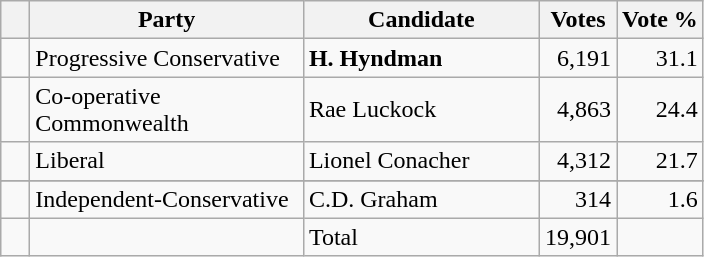<table class="wikitable">
<tr>
<th></th>
<th scope="col" width="175">Party</th>
<th scope="col" width="150">Candidate</th>
<th>Votes</th>
<th>Vote %</th>
</tr>
<tr>
<td>   </td>
<td>Progressive Conservative</td>
<td><strong>H. Hyndman</strong></td>
<td align=right>6,191</td>
<td align=right>31.1</td>
</tr>
<tr>
<td>   </td>
<td>Co-operative Commonwealth</td>
<td>Rae Luckock</td>
<td align=right>4,863</td>
<td align=right>24.4</td>
</tr>
<tr>
<td>   </td>
<td>Liberal</td>
<td>Lionel Conacher</td>
<td align=right>4,312</td>
<td align=right>21.7</td>
</tr>
<tr>
</tr>
<tr>
<td>   </td>
<td>Independent-Conservative</td>
<td>C.D. Graham</td>
<td align=right>314</td>
<td align=right>1.6</td>
</tr>
<tr>
<td></td>
<td></td>
<td>Total</td>
<td align=right>19,901</td>
<td></td>
</tr>
</table>
